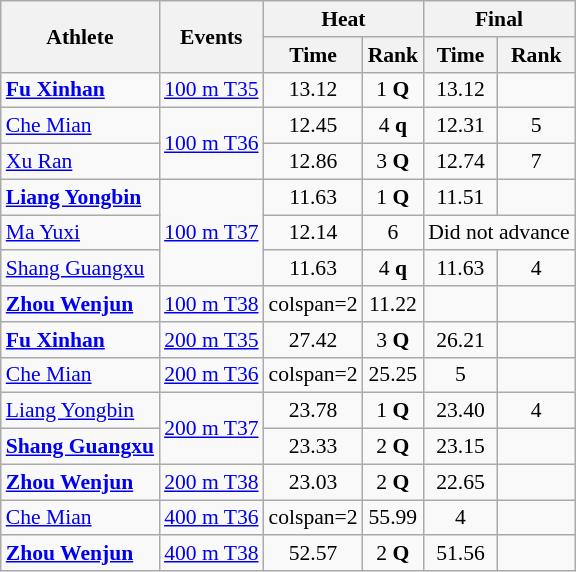<table class=wikitable  style="text-align: center; font-size:90%">
<tr>
<th rowspan="2">Athlete</th>
<th rowspan="2">Events</th>
<th colspan="2">Heat</th>
<th colspan="2">Final</th>
</tr>
<tr>
<th>Time</th>
<th>Rank</th>
<th>Time</th>
<th>Rank</th>
</tr>
<tr>
<td align=left><strong><a href='#'>Fu Xinhan</a></strong></td>
<td align=left><a href='#'>100 m T35</a></td>
<td>13.12</td>
<td>1 <strong>Q</strong></td>
<td>13.12</td>
<td></td>
</tr>
<tr>
<td align=left><a href='#'>Che Mian</a></td>
<td align=left rowspan=2><a href='#'>100 m T36</a></td>
<td>12.45</td>
<td>4 <strong>q</strong></td>
<td>12.31</td>
<td>5</td>
</tr>
<tr>
<td align=left><a href='#'>Xu Ran</a></td>
<td>12.86</td>
<td>3 <strong>Q</strong></td>
<td>12.74</td>
<td>7</td>
</tr>
<tr>
<td align=left><strong><a href='#'>Liang Yongbin</a></strong></td>
<td align=left rowspan=3><a href='#'>100 m T37</a></td>
<td>11.63</td>
<td>1 <strong>Q</strong></td>
<td>11.51 </td>
<td></td>
</tr>
<tr>
<td align=left><a href='#'>Ma Yuxi</a></td>
<td>12.14</td>
<td>6</td>
<td colspan=2>Did not advance</td>
</tr>
<tr>
<td align=left><a href='#'>Shang Guangxu</a></td>
<td>11.63</td>
<td>4 <strong>q</strong></td>
<td>11.63</td>
<td>4</td>
</tr>
<tr>
<td align=left><strong><a href='#'>Zhou Wenjun</a></strong></td>
<td align=left><a href='#'>100 m T38</a></td>
<td>colspan=2 </td>
<td>11.22 </td>
<td></td>
</tr>
<tr>
<td align=left><strong><a href='#'>Fu Xinhan</a></strong></td>
<td align=left><a href='#'>200 m T35</a></td>
<td>27.42</td>
<td>3 <strong>Q</strong></td>
<td>26.21 </td>
<td></td>
</tr>
<tr>
<td align=left><a href='#'>Che Mian</a></td>
<td align=left><a href='#'>200 m T36</a></td>
<td>colspan=2 </td>
<td>25.25</td>
<td>5</td>
</tr>
<tr>
<td align=left><a href='#'>Liang Yongbin</a></td>
<td align=left rowspan=2><a href='#'>200 m T37</a></td>
<td>23.78</td>
<td>1 <strong>Q</strong></td>
<td>23.40</td>
<td>4</td>
</tr>
<tr>
<td align=left><strong><a href='#'>Shang Guangxu</a></strong></td>
<td>23.33</td>
<td>2 <strong>Q</strong></td>
<td>23.15 </td>
<td></td>
</tr>
<tr>
<td align=left><strong><a href='#'>Zhou Wenjun</a></strong></td>
<td align=left><a href='#'>200 m T38</a></td>
<td>23.03</td>
<td>2 <strong>Q</strong></td>
<td>22.65 </td>
<td></td>
</tr>
<tr>
<td align=left><a href='#'>Che Mian</a></td>
<td align=left><a href='#'>400 m T36</a></td>
<td>colspan=2 </td>
<td>55.99 </td>
<td>4</td>
</tr>
<tr>
<td align=left><strong><a href='#'>Zhou Wenjun</a></strong></td>
<td align=left><a href='#'>400 m T38</a></td>
<td>52.57</td>
<td>2 <strong>Q</strong></td>
<td>51.56 </td>
<td></td>
</tr>
</table>
